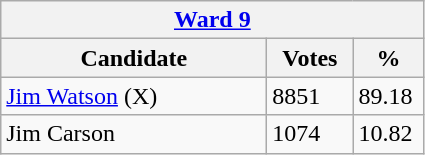<table class="wikitable">
<tr>
<th colspan="3"><a href='#'>Ward 9</a></th>
</tr>
<tr>
<th style="width: 170px">Candidate</th>
<th style="width: 50px">Votes</th>
<th style="width: 40px">%</th>
</tr>
<tr>
<td><a href='#'>Jim Watson</a> (X)</td>
<td>8851</td>
<td>89.18</td>
</tr>
<tr>
<td>Jim Carson</td>
<td>1074</td>
<td>10.82</td>
</tr>
</table>
